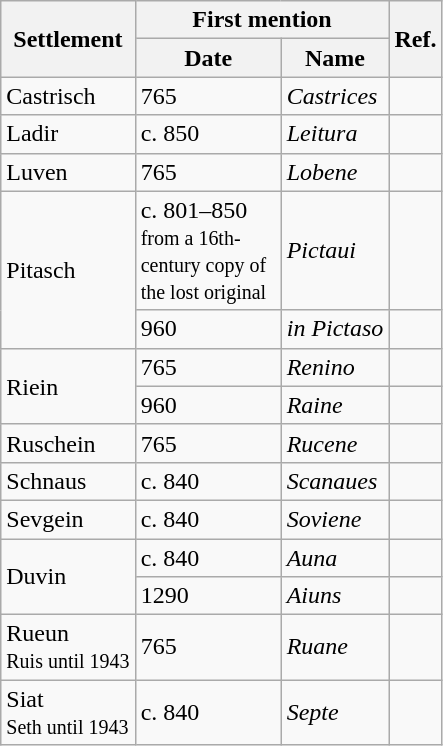<table class=wikitable>
<tr>
<th rowspan=2>Settlement</th>
<th colspan=2>First mention</th>
<th rowspan=2>Ref.</th>
</tr>
<tr>
<th width=90>Date</th>
<th>Name</th>
</tr>
<tr>
<td>Castrisch</td>
<td>765</td>
<td><em>Castrices</em></td>
<td></td>
</tr>
<tr>
<td>Ladir</td>
<td>c. 850</td>
<td><em>Leitura</em></td>
<td></td>
</tr>
<tr>
<td>Luven</td>
<td>765</td>
<td><em>Lobene</em></td>
<td></td>
</tr>
<tr>
<td rowspan=2>Pitasch</td>
<td>c. 801–850<br><small>from a 16th-century copy of the lost original</small></td>
<td><em>Pictaui</em></td>
<td></td>
</tr>
<tr>
<td>960</td>
<td><em>in Pictaso</em></td>
<td></td>
</tr>
<tr>
<td rowspan=2>Riein</td>
<td>765</td>
<td><em>Renino</em></td>
<td></td>
</tr>
<tr>
<td>960</td>
<td><em>Raine</em></td>
<td></td>
</tr>
<tr>
<td>Ruschein</td>
<td>765</td>
<td><em>Rucene</em></td>
<td></td>
</tr>
<tr>
<td>Schnaus</td>
<td>c. 840</td>
<td><em>Scanaues</em></td>
<td></td>
</tr>
<tr>
<td>Sevgein</td>
<td>c. 840</td>
<td><em>Soviene</em></td>
<td></td>
</tr>
<tr>
<td rowspan=2>Duvin</td>
<td>c. 840</td>
<td><em>Auna</em></td>
<td></td>
</tr>
<tr>
<td>1290</td>
<td><em>Aiuns</em></td>
<td></td>
</tr>
<tr>
<td>Rueun<br><small>Ruis until 1943</small></td>
<td>765</td>
<td><em>Ruane</em></td>
<td></td>
</tr>
<tr>
<td>Siat<br><small>Seth until 1943</small></td>
<td>c. 840</td>
<td><em>Septe</em></td>
<td></td>
</tr>
</table>
